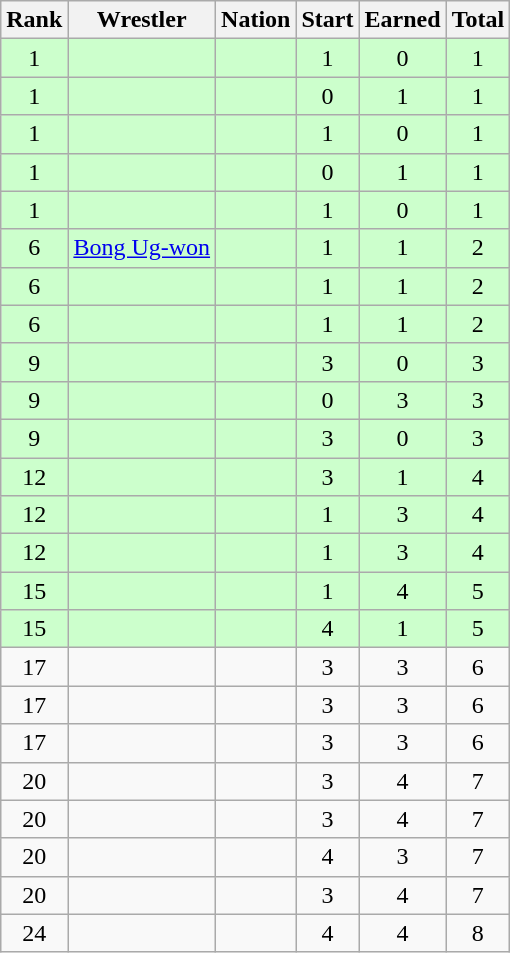<table class="wikitable sortable" style="text-align:center;">
<tr>
<th>Rank</th>
<th>Wrestler</th>
<th>Nation</th>
<th>Start</th>
<th>Earned</th>
<th>Total</th>
</tr>
<tr style="background:#cfc;">
<td>1</td>
<td align=left></td>
<td align=left></td>
<td>1</td>
<td>0</td>
<td>1</td>
</tr>
<tr style="background:#cfc;">
<td>1</td>
<td align=left></td>
<td align=left></td>
<td>0</td>
<td>1</td>
<td>1</td>
</tr>
<tr style="background:#cfc;">
<td>1</td>
<td align=left></td>
<td align=left></td>
<td>1</td>
<td>0</td>
<td>1</td>
</tr>
<tr style="background:#cfc;">
<td>1</td>
<td align=left></td>
<td align=left></td>
<td>0</td>
<td>1</td>
<td>1</td>
</tr>
<tr style="background:#cfc;">
<td>1</td>
<td align=left></td>
<td align=left></td>
<td>1</td>
<td>0</td>
<td>1</td>
</tr>
<tr style="background:#cfc;">
<td>6</td>
<td align=left><a href='#'>Bong Ug-won</a></td>
<td align=left></td>
<td>1</td>
<td>1</td>
<td>2</td>
</tr>
<tr style="background:#cfc;">
<td>6</td>
<td align=left></td>
<td align=left></td>
<td>1</td>
<td>1</td>
<td>2</td>
</tr>
<tr style="background:#cfc;">
<td>6</td>
<td align=left></td>
<td align=left></td>
<td>1</td>
<td>1</td>
<td>2</td>
</tr>
<tr style="background:#cfc;">
<td>9</td>
<td align=left></td>
<td align=left></td>
<td>3</td>
<td>0</td>
<td>3</td>
</tr>
<tr style="background:#cfc;">
<td>9</td>
<td align=left></td>
<td align=left></td>
<td>0</td>
<td>3</td>
<td>3</td>
</tr>
<tr style="background:#cfc;">
<td>9</td>
<td align=left></td>
<td align=left></td>
<td>3</td>
<td>0</td>
<td>3</td>
</tr>
<tr style="background:#cfc;">
<td>12</td>
<td align=left></td>
<td align=left></td>
<td>3</td>
<td>1</td>
<td>4</td>
</tr>
<tr style="background:#cfc;">
<td>12</td>
<td align=left></td>
<td align=left></td>
<td>1</td>
<td>3</td>
<td>4</td>
</tr>
<tr style="background:#cfc;">
<td>12</td>
<td align=left></td>
<td align=left></td>
<td>1</td>
<td>3</td>
<td>4</td>
</tr>
<tr style="background:#cfc;">
<td>15</td>
<td align=left></td>
<td align=left></td>
<td>1</td>
<td>4</td>
<td>5</td>
</tr>
<tr style="background:#cfc;">
<td>15</td>
<td align=left></td>
<td align=left></td>
<td>4</td>
<td>1</td>
<td>5</td>
</tr>
<tr>
<td>17</td>
<td align=left></td>
<td align=left></td>
<td>3</td>
<td>3</td>
<td>6</td>
</tr>
<tr>
<td>17</td>
<td align=left></td>
<td align=left></td>
<td>3</td>
<td>3</td>
<td>6</td>
</tr>
<tr>
<td>17</td>
<td align=left></td>
<td align=left></td>
<td>3</td>
<td>3</td>
<td>6</td>
</tr>
<tr>
<td>20</td>
<td align=left></td>
<td align=left></td>
<td>3</td>
<td>4</td>
<td>7</td>
</tr>
<tr>
<td>20</td>
<td align=left></td>
<td align=left></td>
<td>3</td>
<td>4</td>
<td>7</td>
</tr>
<tr>
<td>20</td>
<td align=left></td>
<td align=left></td>
<td>4</td>
<td>3</td>
<td>7</td>
</tr>
<tr>
<td>20</td>
<td align=left></td>
<td align=left></td>
<td>3</td>
<td>4</td>
<td>7</td>
</tr>
<tr>
<td>24</td>
<td align=left></td>
<td align=left></td>
<td>4</td>
<td>4</td>
<td>8</td>
</tr>
</table>
